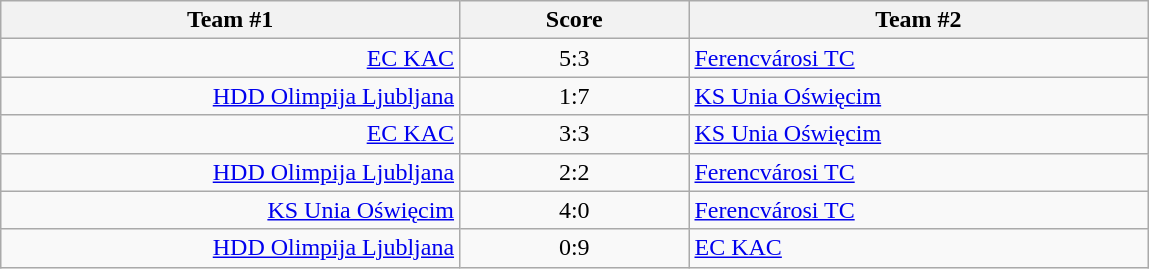<table class="wikitable" style="text-align: center;">
<tr>
<th width=22%>Team #1</th>
<th width=11%>Score</th>
<th width=22%>Team #2</th>
</tr>
<tr>
<td style="text-align: right;"><a href='#'>EC KAC</a> </td>
<td>5:3</td>
<td style="text-align: left;"> <a href='#'>Ferencvárosi TC</a></td>
</tr>
<tr>
<td style="text-align: right;"><a href='#'>HDD Olimpija Ljubljana</a> </td>
<td>1:7</td>
<td style="text-align: left;"> <a href='#'>KS Unia Oświęcim</a></td>
</tr>
<tr>
<td style="text-align: right;"><a href='#'>EC KAC</a> </td>
<td>3:3</td>
<td style="text-align: left;"> <a href='#'>KS Unia Oświęcim</a></td>
</tr>
<tr>
<td style="text-align: right;"><a href='#'>HDD Olimpija Ljubljana</a> </td>
<td>2:2</td>
<td style="text-align: left;"> <a href='#'>Ferencvárosi TC</a></td>
</tr>
<tr>
<td style="text-align: right;"><a href='#'>KS Unia Oświęcim</a> </td>
<td>4:0</td>
<td style="text-align: left;"> <a href='#'>Ferencvárosi TC</a></td>
</tr>
<tr>
<td style="text-align: right;"><a href='#'>HDD Olimpija Ljubljana</a> </td>
<td>0:9</td>
<td style="text-align: left;"> <a href='#'>EC KAC</a></td>
</tr>
</table>
